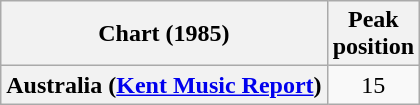<table class="wikitable plainrowheaders" style="text-align:center;">
<tr>
<th scope="col">Chart (1985)</th>
<th scope="col">Peak <br>position</th>
</tr>
<tr>
<th scope="row">Australia (<a href='#'>Kent Music Report</a>)</th>
<td>15</td>
</tr>
</table>
